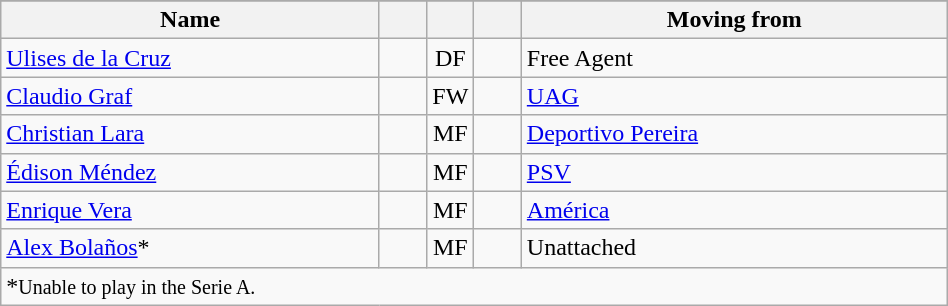<table class="wikitable" style="text-align: center; width:50%">
<tr>
</tr>
<tr>
<th width=40% align="center">Name</th>
<th width=5% align="center"></th>
<th width=5% align="center"></th>
<th width=5% align="center"></th>
<th width=45% align="center">Moving from</th>
</tr>
<tr>
<td align=left><a href='#'>Ulises de la Cruz</a></td>
<td></td>
<td>DF</td>
<td></td>
<td align=left> Free Agent</td>
</tr>
<tr>
<td align=left><a href='#'>Claudio Graf</a></td>
<td></td>
<td>FW</td>
<td></td>
<td align=left> <a href='#'>UAG</a></td>
</tr>
<tr>
<td align=left><a href='#'>Christian Lara</a></td>
<td></td>
<td>MF</td>
<td></td>
<td align=left> <a href='#'>Deportivo Pereira</a></td>
</tr>
<tr>
<td align=left><a href='#'>Édison Méndez</a></td>
<td></td>
<td>MF</td>
<td></td>
<td align=left> <a href='#'>PSV</a></td>
</tr>
<tr>
<td align=left><a href='#'>Enrique Vera</a></td>
<td></td>
<td>MF</td>
<td></td>
<td align=left> <a href='#'>América</a></td>
</tr>
<tr>
<td align=left><a href='#'>Alex Bolaños</a>*</td>
<td></td>
<td>MF</td>
<td></td>
<td align=left>Unattached</td>
</tr>
<tr>
<td colspan=5 align=left>*<small>Unable to play in the Serie A.</small></td>
</tr>
</table>
